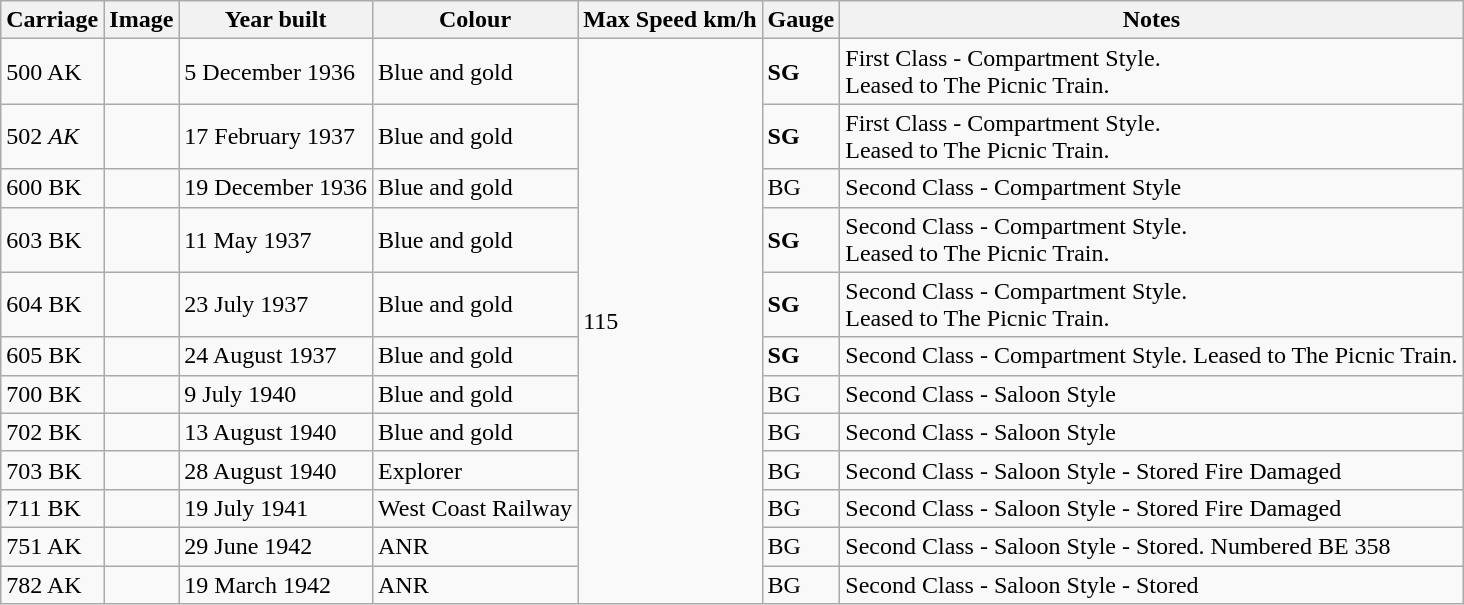<table class="wikitable">
<tr>
<th>Carriage</th>
<th>Image</th>
<th>Year built</th>
<th>Colour</th>
<th>Max Speed km/h</th>
<th>Gauge</th>
<th>Notes</th>
</tr>
<tr>
<td>500 AK</td>
<td></td>
<td>5 December 1936</td>
<td>Blue and gold</td>
<td rowspan="12">115</td>
<td><strong>SG</strong></td>
<td>First Class - Compartment Style.<br>Leased to The Picnic Train.</td>
</tr>
<tr>
<td>502 <em>AK</em></td>
<td></td>
<td>17 February 1937</td>
<td>Blue and gold</td>
<td><strong>SG</strong></td>
<td>First Class - Compartment Style.<br>Leased to The Picnic Train.</td>
</tr>
<tr>
<td>600 BK</td>
<td></td>
<td>19 December 1936</td>
<td>Blue and gold</td>
<td>BG</td>
<td>Second Class - Compartment Style</td>
</tr>
<tr>
<td>603 BK</td>
<td></td>
<td>11 May 1937</td>
<td>Blue and gold</td>
<td><strong>SG</strong></td>
<td>Second Class - Compartment Style.<br>Leased to The Picnic Train.</td>
</tr>
<tr>
<td>604 BK</td>
<td></td>
<td>23 July 1937</td>
<td>Blue and gold</td>
<td><strong>SG</strong></td>
<td>Second Class - Compartment Style.<br>Leased to The Picnic Train.</td>
</tr>
<tr>
<td>605 BK</td>
<td></td>
<td>24 August 1937</td>
<td>Blue and gold</td>
<td><strong>SG</strong></td>
<td>Second Class - Compartment Style. Leased to The Picnic Train.</td>
</tr>
<tr>
<td>700 BK</td>
<td></td>
<td>9 July 1940</td>
<td>Blue and gold</td>
<td>BG</td>
<td>Second Class - Saloon Style</td>
</tr>
<tr>
<td>702 BK</td>
<td></td>
<td>13 August 1940</td>
<td>Blue and gold</td>
<td>BG</td>
<td>Second Class - Saloon Style</td>
</tr>
<tr>
<td>703 BK</td>
<td></td>
<td>28 August 1940</td>
<td>Explorer</td>
<td>BG</td>
<td>Second Class - Saloon Style - Stored Fire Damaged</td>
</tr>
<tr>
<td>711 BK</td>
<td></td>
<td>19 July 1941</td>
<td>West Coast Railway</td>
<td>BG</td>
<td>Second Class - Saloon Style - Stored Fire Damaged</td>
</tr>
<tr>
<td>751 AK</td>
<td></td>
<td>29 June 1942</td>
<td>ANR</td>
<td>BG</td>
<td>Second Class - Saloon Style - Stored. Numbered BE 358</td>
</tr>
<tr>
<td>782 AK</td>
<td></td>
<td>19 March 1942</td>
<td>ANR</td>
<td>BG</td>
<td>Second Class - Saloon Style - Stored</td>
</tr>
</table>
